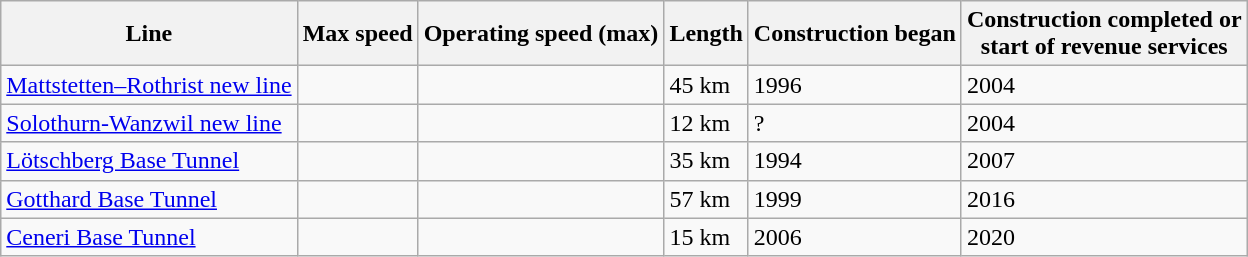<table class="wikitable">
<tr>
<th>Line</th>
<th>Max speed</th>
<th>Operating speed (max)</th>
<th>Length</th>
<th>Construction began</th>
<th>Construction completed or<br>start of revenue services</th>
</tr>
<tr>
<td><a href='#'>Mattstetten–Rothrist new line</a></td>
<td></td>
<td></td>
<td>45 km</td>
<td>1996</td>
<td>2004</td>
</tr>
<tr>
<td><a href='#'>Solothurn-Wanzwil new line</a></td>
<td></td>
<td></td>
<td>12 km</td>
<td>?</td>
<td>2004</td>
</tr>
<tr>
<td><a href='#'>Lötschberg Base Tunnel</a></td>
<td></td>
<td></td>
<td>35 km</td>
<td>1994</td>
<td>2007</td>
</tr>
<tr>
<td><a href='#'>Gotthard Base Tunnel</a></td>
<td></td>
<td></td>
<td>57 km</td>
<td>1999</td>
<td>2016</td>
</tr>
<tr>
<td><a href='#'>Ceneri Base Tunnel</a></td>
<td></td>
<td></td>
<td>15 km</td>
<td>2006</td>
<td>2020</td>
</tr>
</table>
